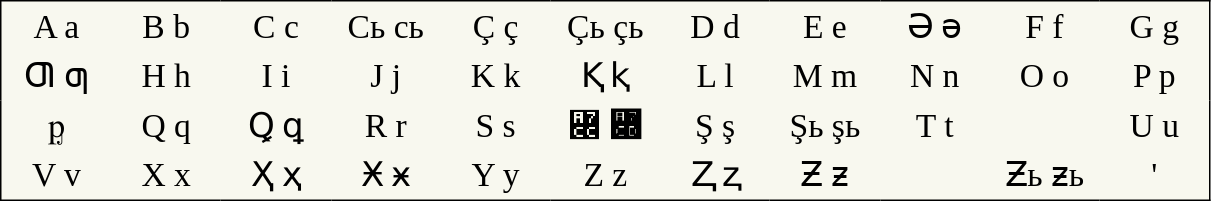<table style="font-family:Arial Unicode MS; font-size:1.4em; border-color:#000000; border-width:1px; border-style:solid; border-collapse:collapse; background-color:#F8F8EF">
<tr>
<td style="width:3em; text-align:center; padding: 3px;">A a</td>
<td style="width:3em; text-align:center; padding: 3px;">B b</td>
<td style="width:3em; text-align:center; padding: 3px;">C c</td>
<td style="width:3em; text-align:center; padding: 3px;">Cь cь</td>
<td style="width:3em; text-align:center; padding: 3px;">Ç ç</td>
<td style="width:3em; text-align:center; padding: 3px;">Çь çь</td>
<td style="width:3em; text-align:center; padding: 3px;">D d</td>
<td style="width:3em; text-align:center; padding: 3px;">E e</td>
<td style="width:3em; text-align:center; padding: 3px;">Ә ә</td>
<td style="width:3em; text-align:center; padding: 3px;">F f</td>
<td style="width:3em; text-align:center; padding: 3px;">G g</td>
</tr>
<tr>
<td style="width:3em; text-align:center; padding: 3px;">Ƣ ƣ</td>
<td style="width:3em; text-align:center; padding: 3px;">H h</td>
<td style="width:3em; text-align:center; padding: 3px;">I i</td>
<td style="width:3em; text-align:center; padding: 3px;">J j</td>
<td style="width:3em; text-align:center; padding: 3px;">K k</td>
<td style="width:3em; text-align:center; padding: 3px;">Ⱪ ⱪ</td>
<td style="width:3em; text-align:center; padding: 3px;">L l</td>
<td style="width:3em; text-align:center; padding: 3px;">M m</td>
<td style="width:3em; text-align:center; padding: 3px;">N n</td>
<td style="width:3em; text-align:center; padding: 3px;">O o</td>
<td style="width:3em; text-align:center; padding: 3px;">P p</td>
</tr>
<tr>
<td style="width:3em; text-align:center; padding: 3px;"> ᶈ</td>
<td style="width:3em; text-align:center; padding: 3px;">Q q</td>
<td style="width:3em; text-align:center; padding: 3px;">Ꝗ ꝗ</td>
<td style="width:3em; text-align:center; padding: 3px;">R r</td>
<td style="width:3em; text-align:center; padding: 3px;">S s</td>
<td style="width:3em; text-align:center; padding: 3px;">Ꟍ <strong>ꟍ</strong></td>
<td style="width:3em; text-align:center; padding: 3px;">Ş ş</td>
<td style="width:3em; text-align:center; padding: 3px;">Şь şь</td>
<td style="width:3em; text-align:center; padding: 3px;">T t</td>
<td style="width:3em; text-align:center; padding: 3px;"> </td>
<td style="width:3em; text-align:center; padding: 3px;">U u</td>
</tr>
<tr>
<td style="width:3em; text-align:center; padding: 3px;">V v</td>
<td style="width:3em; text-align:center; padding: 3px;">X x</td>
<td style="width:3em; text-align:center; padding: 3px;">Ҳ ҳ</td>
<td style="width:3em; text-align:center; padding: 3px;">Ӿ ӿ</td>
<td style="width:3em; text-align:center; padding: 3px;">Y y</td>
<td style="width:3em; text-align:center; padding: 3px;">Z z</td>
<td style="width:3em; text-align:center; padding: 3px;">Ⱬ ⱬ</td>
<td style="width:3em; text-align:center; padding: 3px;">Ƶ ƶ</td>
<td style="width:3em; text-align:center; padding: 3px;"> </td>
<td style="width:3em; text-align:center; padding: 3px;">Ƶь ƶь</td>
<td style="width:3em; text-align:center; padding: 3px;">'</td>
</tr>
</table>
